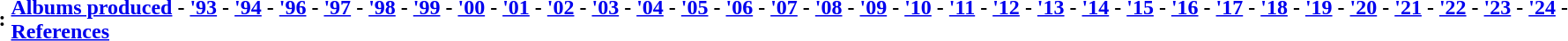<table id="toc" class="toc" summary="Contents" align="center">
<tr>
<th>:</th>
<td><strong><a href='#'>Albums produced</a> - <a href='#'>'93</a> - <a href='#'>'94</a> - <a href='#'>'96</a> - <a href='#'>'97</a> - <a href='#'>'98</a> - <a href='#'>'99</a> - <a href='#'>'00</a> - <a href='#'>'01</a> - <a href='#'>'02</a> - <a href='#'>'03</a> - <a href='#'>'04</a> - <a href='#'>'05</a> - <a href='#'>'06</a> - <a href='#'>'07</a> - <a href='#'>'08</a> - <a href='#'>'09</a> - <a href='#'>'10</a> - <a href='#'>'11</a> - <a href='#'>'12</a> - <a href='#'>'13</a> - <a href='#'>'14</a> - <a href='#'>'15</a> - <a href='#'>'16</a> - <a href='#'>'17</a> - <a href='#'>'18</a> - <a href='#'>'19</a> - <a href='#'>'20</a> - <a href='#'>'21</a> - <a href='#'>'22</a> - <a href='#'>'23</a> - <a href='#'>'24</a> - <a href='#'>References</a></strong> </td>
</tr>
</table>
